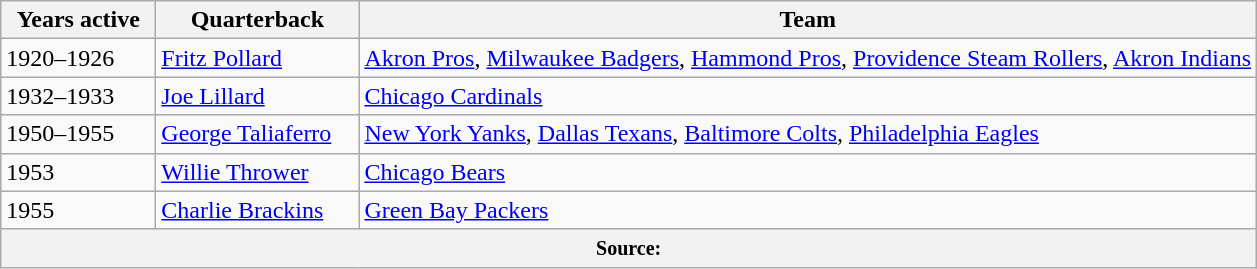<table class="wikitable">
<tr>
<th style="width:6em;">Years active</th>
<th style="width:8em;">Quarterback</th>
<th>Team</th>
</tr>
<tr style="vertical-align:text-top;">
<td>1920–1926</td>
<td><a href='#'>Fritz Pollard</a></td>
<td><a href='#'>Akron Pros</a>, <a href='#'>Milwaukee Badgers</a>, <a href='#'>Hammond Pros</a>, <a href='#'>Providence Steam Rollers</a>, <a href='#'>Akron Indians</a></td>
</tr>
<tr style="vertical-align: text-top;">
<td>1932–1933</td>
<td><a href='#'>Joe Lillard</a></td>
<td><a href='#'>Chicago Cardinals</a></td>
</tr>
<tr style="vertical-align: text-top;">
<td>1950–1955</td>
<td><a href='#'>George Taliaferro</a></td>
<td><a href='#'>New York Yanks</a>, <a href='#'>Dallas Texans</a>, <a href='#'>Baltimore Colts</a>, <a href='#'>Philadelphia Eagles</a></td>
</tr>
<tr style="vertical-align: text-top;">
<td>1953</td>
<td><a href='#'>Willie Thrower</a></td>
<td><a href='#'>Chicago Bears</a></td>
</tr>
<tr style="vertical-align: text-top;">
<td>1955</td>
<td><a href='#'>Charlie Brackins</a></td>
<td><a href='#'>Green Bay Packers</a></td>
</tr>
<tr>
<th colspan=3><small>Source: </small></th>
</tr>
</table>
